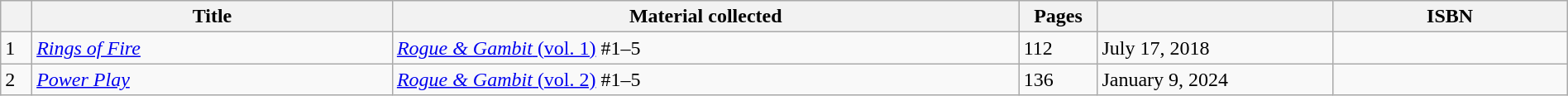<table class="wikitable" style="text-align:left;" width="100%">
<tr>
<th width="2%"></th>
<th width="23%">Title</th>
<th width="40%">Material collected</th>
<th width="5%">Pages</th>
<th width="15%"></th>
<th width="15%">ISBN</th>
</tr>
<tr>
<td>1</td>
<td><em><a href='#'>Rings of Fire</a></em></td>
<td><a href='#'><em>Rogue & Gambit</em> (vol. 1)</a> #1–5</td>
<td>112</td>
<td>July 17, 2018</td>
<td></td>
</tr>
<tr>
<td>2</td>
<td><em><a href='#'>Power Play</a></em></td>
<td><a href='#'><em>Rogue & Gambit</em> (vol. 2)</a> #1–5</td>
<td>136</td>
<td>January 9, 2024</td>
<td></td>
</tr>
</table>
